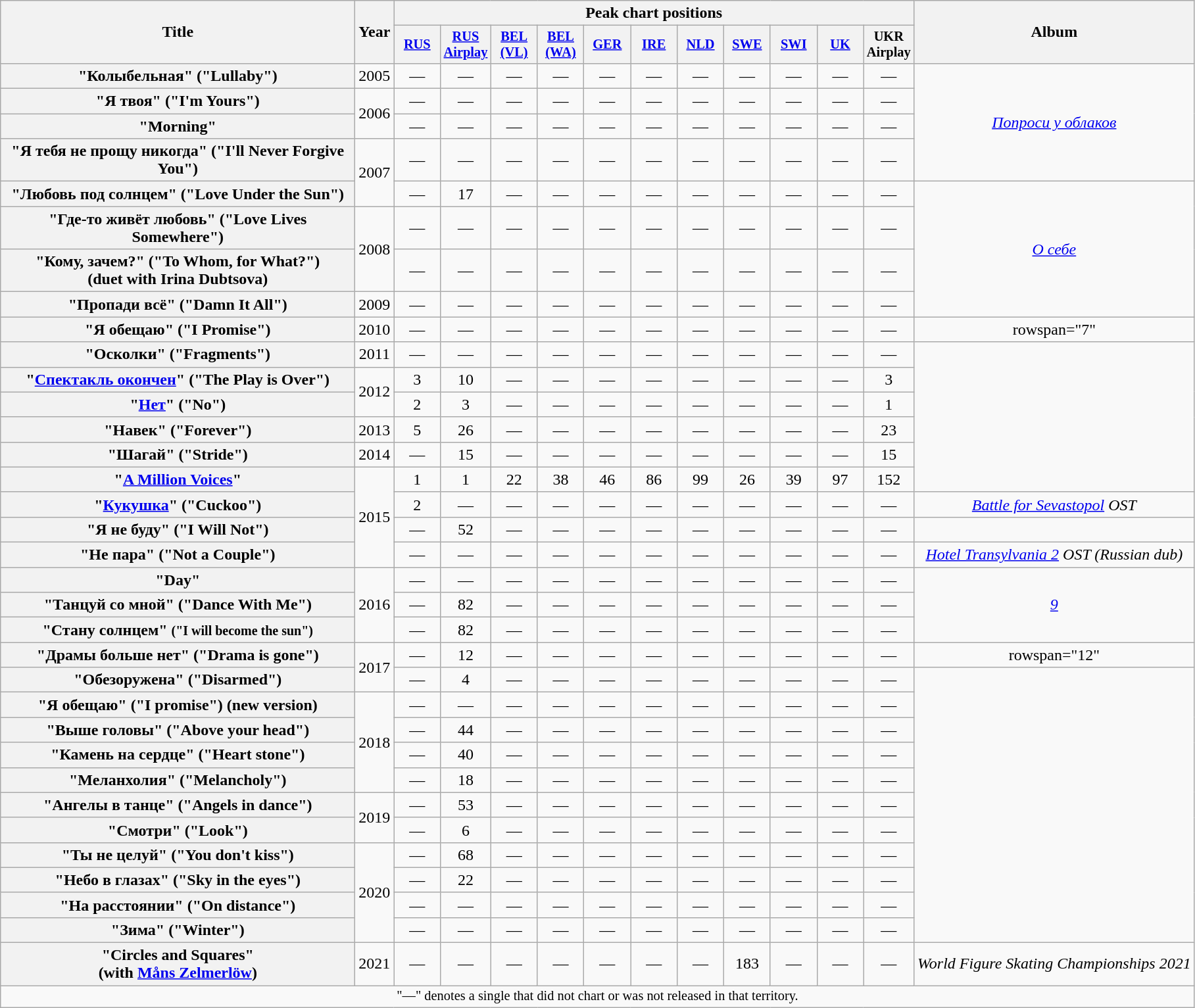<table class="wikitable plainrowheaders" style="text-align:center;">
<tr>
<th scope="col" rowspan="2" style="width:22em;">Title</th>
<th scope="col" rowspan="2" style="width:1em;">Year</th>
<th scope="col" colspan="11">Peak chart positions</th>
<th scope="col" rowspan="2">Album</th>
</tr>
<tr>
<th scope="col" style="width:3em;font-size:85%;"><a href='#'>RUS</a></th>
<th scope="col" style="width:3em;font-size:85%;"><a href='#'>RUS Airplay</a><br></th>
<th scope="col" style="width:3em;font-size:85%;"><a href='#'>BEL<br>(VL)</a><br></th>
<th scope="col" style="width:3em;font-size:85%;"><a href='#'>BEL<br>(WA)</a><br></th>
<th scope="col" style="width:3em;font-size:85%;"><a href='#'>GER</a><br></th>
<th scope="col" style="width:3em;font-size:85%;"><a href='#'>IRE</a><br></th>
<th scope="col" style="width:3em;font-size:85%;"><a href='#'>NLD</a><br></th>
<th scope="col" style="width:3em;font-size:85%;"><a href='#'>SWE</a><br></th>
<th scope="col" style="width:3em;font-size:85%;"><a href='#'>SWI</a><br></th>
<th scope="col" style="width:3em;font-size:85%;"><a href='#'>UK</a><br></th>
<th scope="col" style="width:3em;font-size:85%;">UKR Airplay<br></th>
</tr>
<tr>
<th scope="row">"Колыбельная" <span>("Lullaby")</span></th>
<td>2005</td>
<td>—</td>
<td>—</td>
<td>—</td>
<td>—</td>
<td>—</td>
<td>—</td>
<td>—</td>
<td>—</td>
<td>—</td>
<td>—</td>
<td>—</td>
<td rowspan="4"><em><a href='#'>Попроси у облаков</a></em></td>
</tr>
<tr>
<th scope="row">"Я твоя" <span>("I'm Yours")</span></th>
<td rowspan="2">2006</td>
<td>—</td>
<td>—</td>
<td>—</td>
<td>—</td>
<td>—</td>
<td>—</td>
<td>—</td>
<td>—</td>
<td>—</td>
<td>—</td>
<td>—</td>
</tr>
<tr>
<th scope="row">"Morning"</th>
<td>—</td>
<td>—</td>
<td>—</td>
<td>—</td>
<td>—</td>
<td>—</td>
<td>—</td>
<td>—</td>
<td>—</td>
<td>—</td>
<td>—</td>
</tr>
<tr>
<th scope="row">"Я тебя не прощу никогда" <span>("I'll Never Forgive You")</span></th>
<td rowspan="2">2007</td>
<td>—</td>
<td>—</td>
<td>—</td>
<td>—</td>
<td>—</td>
<td>—</td>
<td>—</td>
<td>—</td>
<td>—</td>
<td>—</td>
<td>—</td>
</tr>
<tr>
<th scope="row">"Любовь под солнцем" <span>("Love Under the Sun")</span></th>
<td>—</td>
<td>17</td>
<td>—</td>
<td>—</td>
<td>—</td>
<td>—</td>
<td>—</td>
<td>—</td>
<td>—</td>
<td>—</td>
<td>—</td>
<td rowspan="4"><em><a href='#'>О себе</a></em></td>
</tr>
<tr>
<th scope="row">"Где-то живёт любовь" <span>("Love Lives Somewhere")</span></th>
<td rowspan="2">2008</td>
<td>—</td>
<td>—</td>
<td>—</td>
<td>—</td>
<td>—</td>
<td>—</td>
<td>—</td>
<td>—</td>
<td>—</td>
<td>—</td>
<td>—</td>
</tr>
<tr>
<th scope="row">"Кому, зачем?" <span>("To Whom, for What?")</span><br><span>(duet with Irina Dubtsova)</span></th>
<td>—</td>
<td>—</td>
<td>—</td>
<td>—</td>
<td>—</td>
<td>—</td>
<td>—</td>
<td>—</td>
<td>—</td>
<td>—</td>
<td>—</td>
</tr>
<tr>
<th scope="row">"Пропади всё" <span>("Damn It All")</span></th>
<td>2009</td>
<td>—</td>
<td>—</td>
<td>—</td>
<td>—</td>
<td>—</td>
<td>—</td>
<td>—</td>
<td>—</td>
<td>—</td>
<td>—</td>
<td>—</td>
</tr>
<tr>
<th scope="row">"Я обещаю" <span>("I Promise")</span></th>
<td>2010</td>
<td>—</td>
<td>—</td>
<td>—</td>
<td>—</td>
<td>—</td>
<td>—</td>
<td>—</td>
<td>—</td>
<td>—</td>
<td>—</td>
<td>—</td>
<td>rowspan="7" </td>
</tr>
<tr>
<th scope="row">"Осколки" <span>("Fragments")</span></th>
<td>2011</td>
<td>—</td>
<td>—</td>
<td>—</td>
<td>—</td>
<td>—</td>
<td>—</td>
<td>—</td>
<td>—</td>
<td>—</td>
<td>—</td>
<td>—</td>
</tr>
<tr>
<th scope="row">"<a href='#'>Спектакль окончен</a>" <span>("The Play is Over")</span></th>
<td rowspan="2">2012</td>
<td>3</td>
<td>10</td>
<td>—</td>
<td>—</td>
<td>—</td>
<td>—</td>
<td>—</td>
<td>—</td>
<td>—</td>
<td>—</td>
<td>3</td>
</tr>
<tr>
<th scope="row">"<a href='#'>Нет</a>" <span>("No")</span></th>
<td>2</td>
<td>3</td>
<td>—</td>
<td>—</td>
<td>—</td>
<td>—</td>
<td>—</td>
<td>—</td>
<td>—</td>
<td>—</td>
<td>1</td>
</tr>
<tr>
<th scope="row">"Навек" <span>("Forever")</span></th>
<td>2013</td>
<td>5</td>
<td>26</td>
<td>—</td>
<td>—</td>
<td>—</td>
<td>—</td>
<td>—</td>
<td>—</td>
<td>—</td>
<td>—</td>
<td>23</td>
</tr>
<tr>
<th scope="row">"Шагай" <span>("Stride")</span></th>
<td>2014</td>
<td>—</td>
<td>15</td>
<td>—</td>
<td>—</td>
<td>—</td>
<td>—</td>
<td>—</td>
<td>—</td>
<td>—</td>
<td>—</td>
<td>15</td>
</tr>
<tr>
<th scope="row">"<a href='#'>A Million Voices</a>"</th>
<td rowspan="4">2015</td>
<td>1</td>
<td>1</td>
<td>22</td>
<td>38</td>
<td>46</td>
<td>86</td>
<td>99</td>
<td>26</td>
<td>39</td>
<td>97</td>
<td>152</td>
</tr>
<tr>
<th scope="row">"<a href='#'>Кукушка</a>" <span>("Cuckoo")</span></th>
<td>2</td>
<td>—</td>
<td>—</td>
<td>—</td>
<td>—</td>
<td>—</td>
<td>—</td>
<td>—</td>
<td>—</td>
<td>—</td>
<td>—</td>
<td><em><a href='#'>Battle for Sevastopol</a> OST</em></td>
</tr>
<tr>
<th scope="row">"Я не буду" <span>("I Will Not")</span></th>
<td>—</td>
<td>52</td>
<td>—</td>
<td>—</td>
<td>—</td>
<td>—</td>
<td>—</td>
<td>—</td>
<td>—</td>
<td>—</td>
<td>—</td>
<td></td>
</tr>
<tr>
<th scope="row">"Не пара" <span>("Not a Couple")</span></th>
<td>—</td>
<td>—</td>
<td>—</td>
<td>—</td>
<td>—</td>
<td>—</td>
<td>—</td>
<td>—</td>
<td>—</td>
<td>—</td>
<td>—</td>
<td><em><a href='#'>Hotel Transylvania 2</a> OST (Russian dub)</em></td>
</tr>
<tr>
<th scope="row">"Day"</th>
<td rowspan="3">2016</td>
<td>—</td>
<td>—</td>
<td>—</td>
<td>—</td>
<td>—</td>
<td>—</td>
<td>—</td>
<td>—</td>
<td>—</td>
<td>—</td>
<td>—</td>
<td rowspan="3"><em><a href='#'>9</a></em></td>
</tr>
<tr>
<th scope="row">"Танцуй со мной" <span>("Dance With Me")</span></th>
<td>—</td>
<td>82</td>
<td>—</td>
<td>—</td>
<td>—</td>
<td>—</td>
<td>—</td>
<td>—</td>
<td>—</td>
<td>—</td>
<td>—</td>
</tr>
<tr>
<th scope="row">"Стану солнцем" <small>("I will become the sun")</small></th>
<td>—</td>
<td>82</td>
<td>—</td>
<td>—</td>
<td>—</td>
<td>—</td>
<td>—</td>
<td>—</td>
<td>—</td>
<td>—</td>
<td>—</td>
</tr>
<tr>
<th scope="row">"Драмы больше нет" <span>("Drama is gone")</span></th>
<td rowspan="2">2017</td>
<td>—</td>
<td>12</td>
<td>—</td>
<td>—</td>
<td>—</td>
<td>—</td>
<td>—</td>
<td>—</td>
<td>—</td>
<td>—</td>
<td>—</td>
<td>rowspan="12" </td>
</tr>
<tr>
<th scope="row">"Обезоружена" <span>("Disarmed")</span></th>
<td>—</td>
<td>4</td>
<td>—</td>
<td>—</td>
<td>—</td>
<td>—</td>
<td>—</td>
<td>—</td>
<td>—</td>
<td>—</td>
<td>—</td>
</tr>
<tr>
<th scope="row">"Я обещаю" <span>("I promise") (new version)</span></th>
<td rowspan="4">2018</td>
<td>—</td>
<td>—</td>
<td>—</td>
<td>—</td>
<td>—</td>
<td>—</td>
<td>—</td>
<td>—</td>
<td>—</td>
<td>—</td>
<td>—</td>
</tr>
<tr>
<th scope="row">"Выше головы" <span>("Above your head")</span></th>
<td>—</td>
<td>44</td>
<td>—</td>
<td>—</td>
<td>—</td>
<td>—</td>
<td>—</td>
<td>—</td>
<td>—</td>
<td>—</td>
<td>—</td>
</tr>
<tr>
<th scope="row">"Камень на сердце" <span>("Heart stone")</span></th>
<td>—</td>
<td>40</td>
<td>—</td>
<td>—</td>
<td>—</td>
<td>—</td>
<td>—</td>
<td>—</td>
<td>—</td>
<td>—</td>
<td>—</td>
</tr>
<tr>
<th scope="row">"Меланхолия" <span>("Melancholy")</span></th>
<td>—</td>
<td>18</td>
<td>—</td>
<td>—</td>
<td>—</td>
<td>—</td>
<td>—</td>
<td>—</td>
<td>—</td>
<td>—</td>
<td>—</td>
</tr>
<tr>
<th scope="row">"Ангелы в танце" <span>("Angels in dance")</span></th>
<td rowspan="2">2019</td>
<td>—</td>
<td>53</td>
<td>—</td>
<td>—</td>
<td>—</td>
<td>—</td>
<td>—</td>
<td>—</td>
<td>—</td>
<td>—</td>
<td>—</td>
</tr>
<tr>
<th scope="row">"Смотри" <span>("Look")</span></th>
<td>—</td>
<td>6</td>
<td>—</td>
<td>—</td>
<td>—</td>
<td>—</td>
<td>—</td>
<td>—</td>
<td>—</td>
<td>—</td>
<td>—</td>
</tr>
<tr>
<th scope="row">"Ты не целуй" <span>("You don't kiss")</span></th>
<td rowspan="4">2020</td>
<td>—</td>
<td>68</td>
<td>—</td>
<td>—</td>
<td>—</td>
<td>—</td>
<td>—</td>
<td>—</td>
<td>—</td>
<td>—</td>
<td>—</td>
</tr>
<tr>
<th scope="row">"Небо в глазах" <span>("Sky in the eyes")</span></th>
<td>—</td>
<td>22</td>
<td>—</td>
<td>—</td>
<td>—</td>
<td>—</td>
<td>—</td>
<td>—</td>
<td>—</td>
<td>—</td>
<td>—</td>
</tr>
<tr>
<th scope="row">"На расстоянии" <span>("On distance")</span></th>
<td>—</td>
<td>—</td>
<td>—</td>
<td>—</td>
<td>—</td>
<td>—</td>
<td>—</td>
<td>—</td>
<td>—</td>
<td>—</td>
<td>—</td>
</tr>
<tr>
<th scope="row">"Зима" <span>("Winter")</span></th>
<td>—</td>
<td>—</td>
<td>—</td>
<td>—</td>
<td>—</td>
<td>—</td>
<td>—</td>
<td>—</td>
<td>—</td>
<td>—</td>
<td>—</td>
</tr>
<tr>
<th scope="row">"Circles and Squares"<br><span>(with <a href='#'>Måns Zelmerlöw</a>)</span></th>
<td>2021</td>
<td>—</td>
<td>—</td>
<td>—</td>
<td>—</td>
<td>—</td>
<td>—</td>
<td>—</td>
<td>183</td>
<td>—</td>
<td>—</td>
<td>—</td>
<td><em>World Figure Skating Championships 2021</em></td>
</tr>
<tr>
<td colspan="18" style="font-size:85%">"—" denotes a single that did not chart or was not released in that territory.</td>
</tr>
</table>
